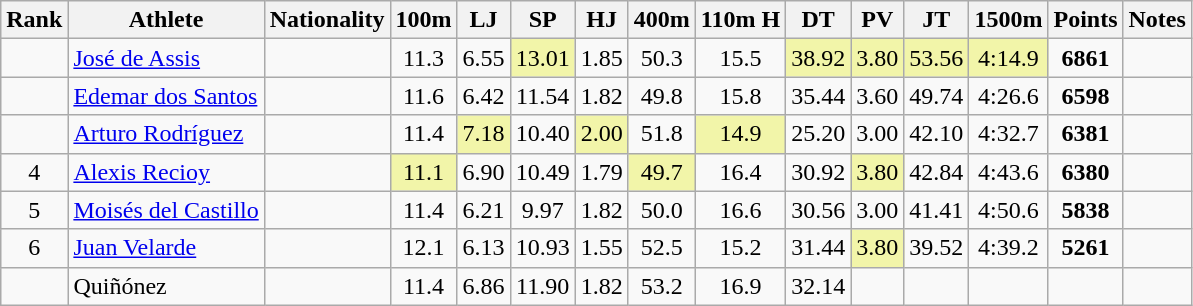<table class="wikitable sortable" style=" text-align:center;">
<tr>
<th>Rank</th>
<th>Athlete</th>
<th>Nationality</th>
<th>100m</th>
<th>LJ</th>
<th>SP</th>
<th>HJ</th>
<th>400m</th>
<th>110m H</th>
<th>DT</th>
<th>PV</th>
<th>JT</th>
<th>1500m</th>
<th>Points</th>
<th>Notes</th>
</tr>
<tr>
<td></td>
<td align=left><a href='#'>José de Assis</a></td>
<td align=left></td>
<td>11.3</td>
<td>6.55</td>
<td bgcolor=#F2F5A9>13.01</td>
<td>1.85</td>
<td>50.3</td>
<td>15.5</td>
<td bgcolor=#F2F5A9>38.92</td>
<td bgcolor=#F2F5A9>3.80</td>
<td bgcolor=#F2F5A9>53.56</td>
<td bgcolor=#F2F5A9>4:14.9</td>
<td><strong>6861</strong></td>
<td></td>
</tr>
<tr>
<td></td>
<td align=left><a href='#'>Edemar dos Santos</a></td>
<td align=left></td>
<td>11.6</td>
<td>6.42</td>
<td>11.54</td>
<td>1.82</td>
<td>49.8</td>
<td>15.8</td>
<td>35.44</td>
<td>3.60</td>
<td>49.74</td>
<td>4:26.6</td>
<td><strong>6598</strong></td>
<td></td>
</tr>
<tr>
<td></td>
<td align=left><a href='#'>Arturo Rodríguez</a></td>
<td align=left></td>
<td>11.4</td>
<td bgcolor=#F2F5A9>7.18</td>
<td>10.40</td>
<td bgcolor=#F2F5A9>2.00</td>
<td>51.8</td>
<td bgcolor=#F2F5A9>14.9</td>
<td>25.20</td>
<td>3.00</td>
<td>42.10</td>
<td>4:32.7</td>
<td><strong>6381</strong></td>
<td></td>
</tr>
<tr>
<td>4</td>
<td align=left><a href='#'>Alexis Recioy</a></td>
<td align=left></td>
<td bgcolor=#F2F5A9>11.1</td>
<td>6.90</td>
<td>10.49</td>
<td>1.79</td>
<td bgcolor=#F2F5A9>49.7</td>
<td>16.4</td>
<td>30.92</td>
<td bgcolor=#F2F5A9>3.80</td>
<td>42.84</td>
<td>4:43.6</td>
<td><strong>6380</strong></td>
<td></td>
</tr>
<tr>
<td>5</td>
<td align=left><a href='#'>Moisés del Castillo</a></td>
<td align=left></td>
<td>11.4</td>
<td>6.21</td>
<td>9.97</td>
<td>1.82</td>
<td>50.0</td>
<td>16.6</td>
<td>30.56</td>
<td>3.00</td>
<td>41.41</td>
<td>4:50.6</td>
<td><strong>5838</strong></td>
<td></td>
</tr>
<tr>
<td>6</td>
<td align=left><a href='#'>Juan Velarde</a></td>
<td align=left></td>
<td>12.1</td>
<td>6.13</td>
<td>10.93</td>
<td>1.55</td>
<td>52.5</td>
<td>15.2</td>
<td>31.44</td>
<td bgcolor=#F2F5A9>3.80</td>
<td>39.52</td>
<td>4:39.2</td>
<td><strong>5261</strong></td>
<td></td>
</tr>
<tr>
<td></td>
<td align=left>Quiñónez</td>
<td align=left></td>
<td>11.4</td>
<td>6.86</td>
<td>11.90</td>
<td>1.82</td>
<td>53.2</td>
<td>16.9</td>
<td>32.14</td>
<td></td>
<td></td>
<td></td>
<td><strong></strong></td>
<td></td>
</tr>
</table>
